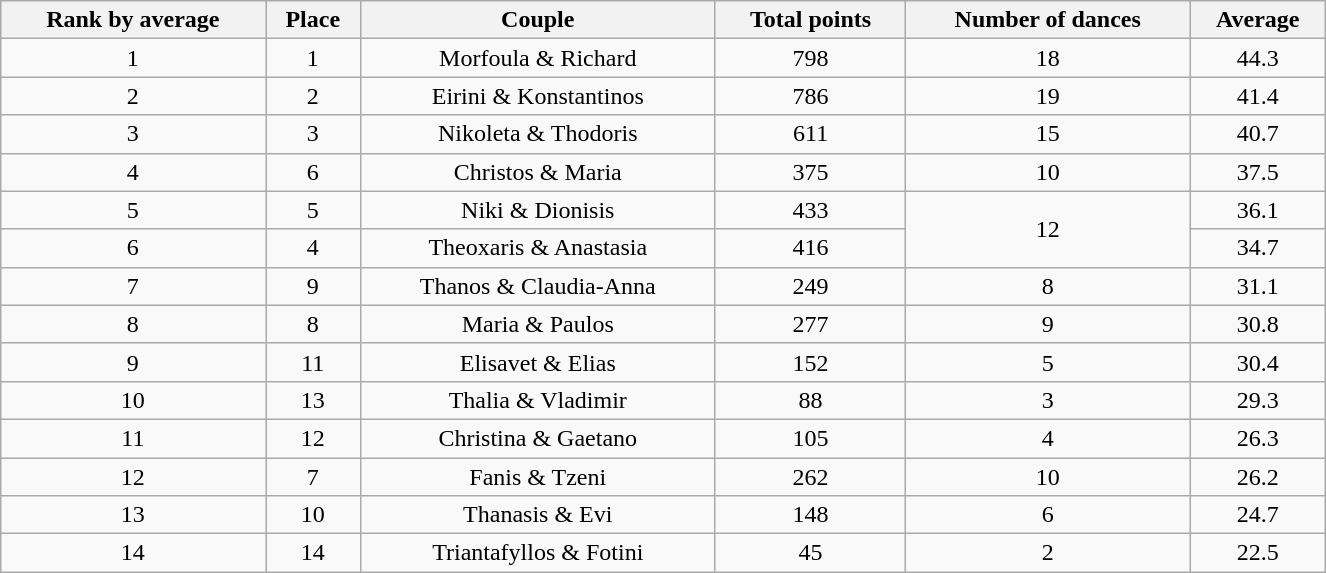<table class="wikitable sortable"  style="margin:auto; text-align:center; white-space:nowrap; width:70%;">
<tr>
<th>Rank by average</th>
<th>Place</th>
<th>Couple</th>
<th>Total points</th>
<th>Number of dances</th>
<th>Average </th>
</tr>
<tr>
<td>1</td>
<td>1</td>
<td>Morfoula & Richard</td>
<td>798</td>
<td>18</td>
<td>44.3</td>
</tr>
<tr>
<td>2</td>
<td>2</td>
<td>Eirini & Konstantinos</td>
<td>786</td>
<td>19</td>
<td>41.4</td>
</tr>
<tr>
<td>3</td>
<td>3</td>
<td>Nikoleta & Thodoris</td>
<td>611</td>
<td>15</td>
<td>40.7</td>
</tr>
<tr>
<td>4</td>
<td>6</td>
<td>Christos & Maria</td>
<td>375</td>
<td>10</td>
<td>37.5</td>
</tr>
<tr>
<td>5</td>
<td>5</td>
<td>Niki & Dionisis</td>
<td>433</td>
<td rowspan=2>12</td>
<td>36.1</td>
</tr>
<tr>
<td>6</td>
<td>4</td>
<td>Theoxaris & Anastasia</td>
<td>416</td>
<td>34.7</td>
</tr>
<tr>
<td>7</td>
<td>9</td>
<td>Thanos & Claudia-Anna</td>
<td>249</td>
<td>8</td>
<td>31.1</td>
</tr>
<tr>
<td>8</td>
<td>8</td>
<td>Maria & Paulos</td>
<td>277</td>
<td>9</td>
<td>30.8</td>
</tr>
<tr>
<td>9</td>
<td>11</td>
<td>Elisavet & Elias</td>
<td>152</td>
<td>5</td>
<td>30.4</td>
</tr>
<tr>
<td>10</td>
<td>13</td>
<td>Thalia & Vladimir</td>
<td>88</td>
<td>3</td>
<td>29.3</td>
</tr>
<tr>
<td>11</td>
<td>12</td>
<td>Christina & Gaetano</td>
<td>105</td>
<td>4</td>
<td>26.3</td>
</tr>
<tr>
<td>12</td>
<td>7</td>
<td>Fanis & Tzeni</td>
<td>262</td>
<td>10</td>
<td>26.2</td>
</tr>
<tr>
<td>13</td>
<td>10</td>
<td>Thanasis & Evi</td>
<td>148</td>
<td>6</td>
<td>24.7</td>
</tr>
<tr>
<td>14</td>
<td>14</td>
<td>Triantafyllos & Fotini</td>
<td>45</td>
<td>2</td>
<td>22.5</td>
</tr>
</table>
